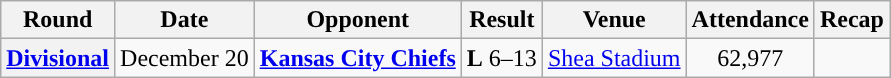<table class="wikitable" style="text-align:center">
<tr>
<th>Round</th>
<th>Date</th>
<th>Opponent</th>
<th>Result</th>
<th>Venue</th>
<th>Attendance</th>
<th>Recap</th>
</tr>
<tr -style="background:#fcc">
<th><a href='#'>Divisional</a></th>
<td>December 20</td>
<td><strong><a href='#'>Kansas City Chiefs</a></strong></td>
<td><strong>L</strong> 6–13</td>
<td><a href='#'>Shea Stadium</a></td>
<td>62,977</td>
<td></td>
</tr>
</table>
